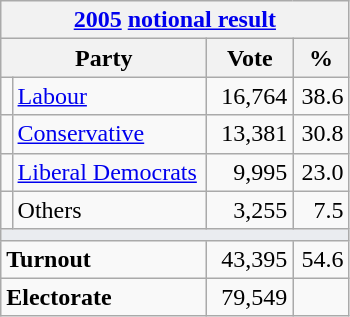<table class="wikitable">
<tr>
<th colspan="4"><a href='#'>2005</a> <a href='#'>notional result</a></th>
</tr>
<tr>
<th bgcolor="#DDDDFF" width="130px" colspan="2">Party</th>
<th bgcolor="#DDDDFF" width="50px">Vote</th>
<th bgcolor="#DDDDFF" width="30px">%</th>
</tr>
<tr>
<td></td>
<td><a href='#'>Labour</a></td>
<td align=right>16,764</td>
<td align=right>38.6</td>
</tr>
<tr>
<td></td>
<td><a href='#'>Conservative</a></td>
<td align=right>13,381</td>
<td align=right>30.8</td>
</tr>
<tr>
<td></td>
<td><a href='#'>Liberal Democrats</a></td>
<td align=right>9,995</td>
<td align=right>23.0</td>
</tr>
<tr>
<td></td>
<td>Others</td>
<td align=right>3,255</td>
<td align=right>7.5</td>
</tr>
<tr>
<td colspan="4" bgcolor="#EAECF0"></td>
</tr>
<tr>
<td colspan="2"><strong>Turnout</strong></td>
<td align=right>43,395</td>
<td align=right>54.6</td>
</tr>
<tr>
<td colspan="2"><strong>Electorate</strong></td>
<td align=right>79,549</td>
</tr>
</table>
